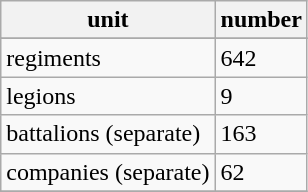<table class="wikitable" style="display: inline-table;">
<tr>
<th><strong>unit</strong></th>
<th><strong>number</strong></th>
</tr>
<tr>
</tr>
<tr>
<td>regiments</td>
<td>642</td>
</tr>
<tr>
<td>legions</td>
<td>9</td>
</tr>
<tr>
<td>battalions (separate)</td>
<td>163</td>
</tr>
<tr>
<td>companies (separate)</td>
<td>62</td>
</tr>
<tr>
</tr>
</table>
